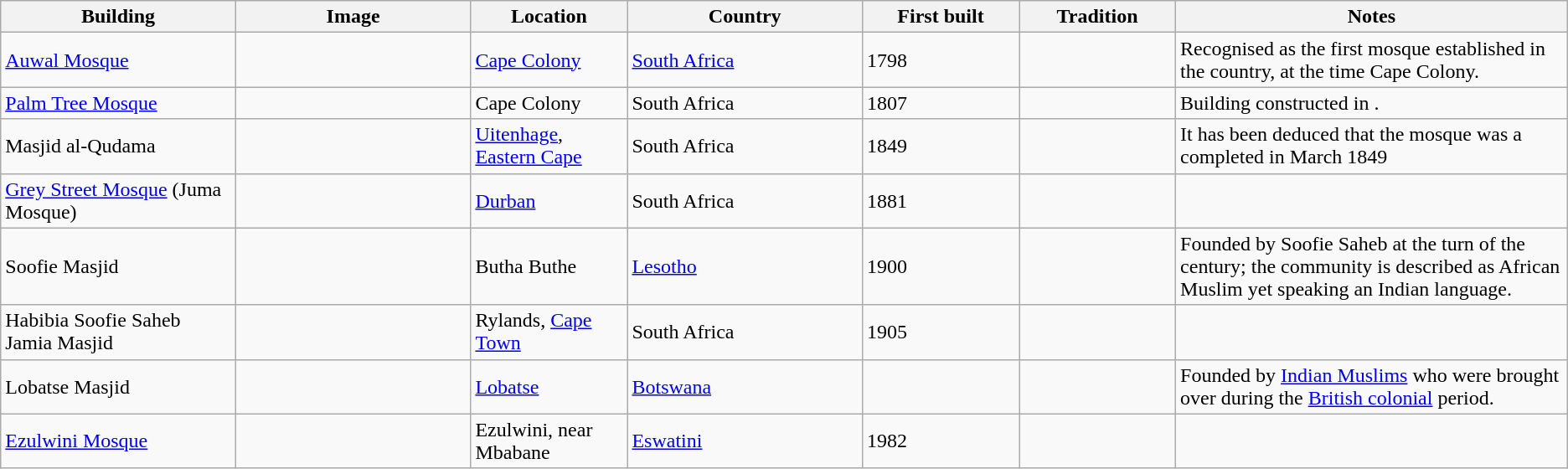<table class="wikitable sortable">
<tr>
<th style="width:15%">Building</th>
<th class="unsortable"; style="width:15%">Image</th>
<th style="width:10%">Location</th>
<th style="width:15%">Country</th>
<th style="width:10%">First built</th>
<th style="width:10%">Tradition</th>
<th class="unsortable"; style="width:25%">Notes</th>
</tr>
<tr>
<td><a href='#'>Auwal Mosque</a></td>
<td></td>
<td><a href='#'>Cape Colony</a></td>
<td><a href='#'>South Africa</a></td>
<td>1798</td>
<td></td>
<td>Recognised as the first mosque established in the country, at the time Cape Colony.</td>
</tr>
<tr>
<td><a href='#'>Palm Tree Mosque</a></td>
<td></td>
<td>Cape Colony</td>
<td>South Africa</td>
<td>1807</td>
<td></td>
<td>Building constructed in .</td>
</tr>
<tr>
<td>Masjid al-Qudama</td>
<td></td>
<td><a href='#'>Uitenhage</a>, <a href='#'>Eastern Cape</a></td>
<td>South Africa</td>
<td>1849</td>
<td></td>
<td>It has been deduced that the mosque was a completed in March 1849</td>
</tr>
<tr>
<td><a href='#'>Grey Street Mosque</a> (Juma Mosque)</td>
<td></td>
<td><a href='#'>Durban</a></td>
<td>South Africa</td>
<td>1881</td>
<td></td>
<td></td>
</tr>
<tr>
<td>Soofie Masjid</td>
<td></td>
<td>Butha Buthe</td>
<td><a href='#'>Lesotho</a></td>
<td>1900</td>
<td></td>
<td>Founded by Soofie Saheb at the turn of the century; the community is described as African Muslim yet speaking an Indian language.</td>
</tr>
<tr>
<td>Habibia Soofie Saheb Jamia Masjid</td>
<td></td>
<td>Rylands, <a href='#'>Cape Town</a></td>
<td>South Africa</td>
<td>1905</td>
<td></td>
<td></td>
</tr>
<tr>
<td>Lobatse Masjid</td>
<td></td>
<td><a href='#'>Lobatse</a></td>
<td><a href='#'>Botswana</a></td>
<td></td>
<td></td>
<td>Founded by <a href='#'>Indian Muslims</a> who were brought over during the <a href='#'>British colonial</a> period.</td>
</tr>
<tr>
<td><a href='#'>Ezulwini Mosque</a></td>
<td></td>
<td>Ezulwini, near Mbabane</td>
<td><a href='#'>Eswatini</a></td>
<td>1982</td>
<td></td>
<td></td>
</tr>
</table>
